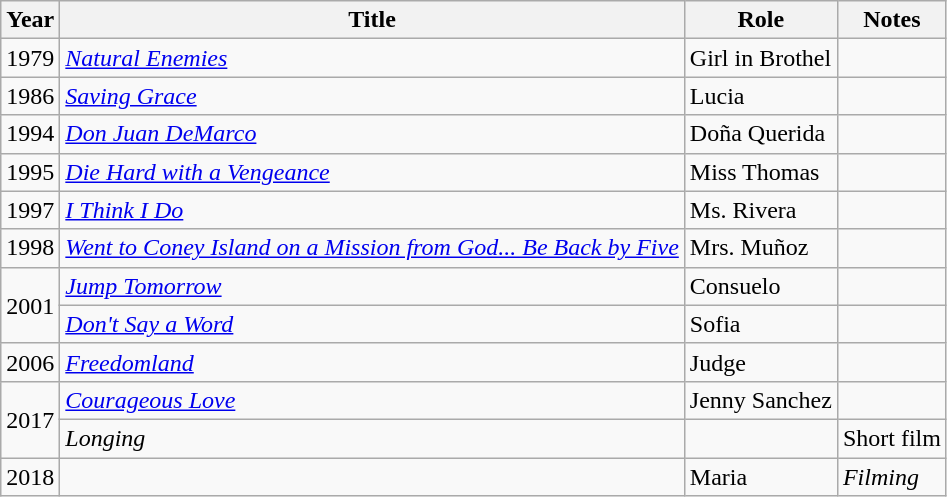<table class="wikitable sortable">
<tr>
<th>Year</th>
<th>Title</th>
<th>Role</th>
<th class="unsortable">Notes</th>
</tr>
<tr>
<td>1979</td>
<td><em><a href='#'>Natural Enemies</a></em></td>
<td>Girl in Brothel</td>
<td></td>
</tr>
<tr>
<td>1986</td>
<td><em><a href='#'>Saving Grace</a></em></td>
<td>Lucia</td>
<td></td>
</tr>
<tr>
<td>1994</td>
<td><em><a href='#'>Don Juan DeMarco</a></em></td>
<td>Doña Querida</td>
<td></td>
</tr>
<tr>
<td>1995</td>
<td><em><a href='#'>Die Hard with a Vengeance</a></em></td>
<td>Miss Thomas</td>
<td></td>
</tr>
<tr>
<td>1997</td>
<td><em><a href='#'>I Think I Do</a></em></td>
<td>Ms. Rivera</td>
<td></td>
</tr>
<tr>
<td>1998</td>
<td><em><a href='#'>Went to Coney Island on a Mission from God... Be Back by Five</a></em></td>
<td>Mrs. Muñoz</td>
<td></td>
</tr>
<tr>
<td rowspan="2">2001</td>
<td><em><a href='#'>Jump Tomorrow</a></em></td>
<td>Consuelo</td>
<td></td>
</tr>
<tr>
<td><em><a href='#'>Don't Say a Word</a></em></td>
<td>Sofia</td>
<td></td>
</tr>
<tr>
<td>2006</td>
<td><em><a href='#'>Freedomland</a></em></td>
<td>Judge</td>
<td></td>
</tr>
<tr>
<td rowspan="2">2017</td>
<td><em><a href='#'>Courageous Love</a></em></td>
<td>Jenny Sanchez</td>
<td></td>
</tr>
<tr>
<td><em>Longing</em></td>
<td></td>
<td>Short film</td>
</tr>
<tr>
<td>2018</td>
<td><em></em></td>
<td>Maria</td>
<td><em>Filming</em></td>
</tr>
</table>
